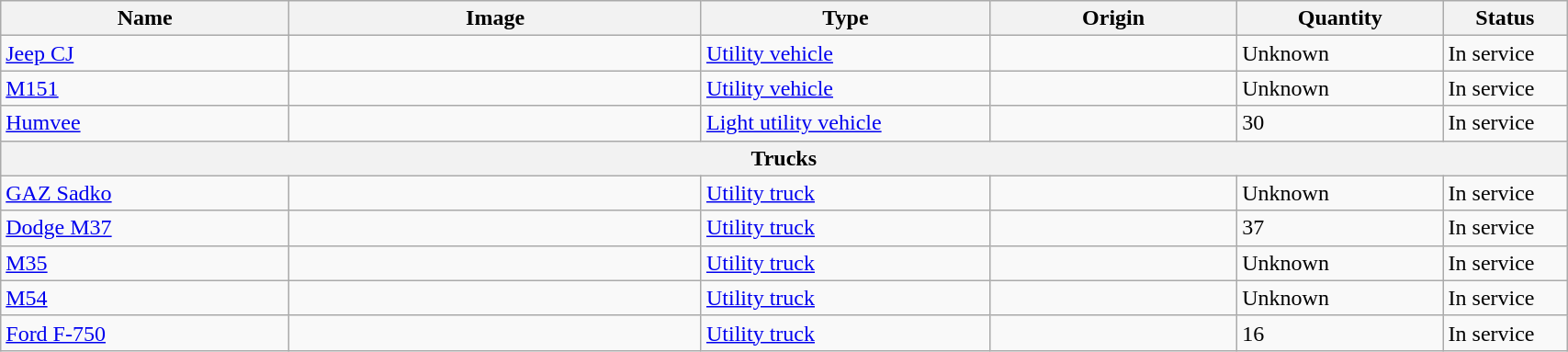<table class="wikitable" style="width:90%;">
<tr>
<th width=14%>Name</th>
<th width=20%>Image</th>
<th width=14%>Type</th>
<th width=12%>Origin</th>
<th width=10%>Quantity</th>
<th width=06%>Status</th>
</tr>
<tr>
<td><a href='#'>Jeep CJ</a></td>
<td></td>
<td><a href='#'>Utility vehicle</a></td>
<td></td>
<td>Unknown</td>
<td>In service</td>
</tr>
<tr>
<td><a href='#'>M151</a></td>
<td></td>
<td><a href='#'>Utility vehicle</a></td>
<td></td>
<td>Unknown</td>
<td>In service</td>
</tr>
<tr>
<td><a href='#'>Humvee</a></td>
<td></td>
<td><a href='#'>Light utility vehicle</a></td>
<td></td>
<td>30</td>
<td>In service</td>
</tr>
<tr>
<th colspan="6">Trucks</th>
</tr>
<tr>
<td><a href='#'>GAZ Sadko</a></td>
<td></td>
<td><a href='#'>Utility truck</a></td>
<td></td>
<td>Unknown</td>
<td>In service</td>
</tr>
<tr>
<td><a href='#'>Dodge M37</a></td>
<td></td>
<td><a href='#'>Utility truck</a></td>
<td></td>
<td>37</td>
<td>In service</td>
</tr>
<tr>
<td><a href='#'>M35</a></td>
<td></td>
<td><a href='#'>Utility truck</a></td>
<td></td>
<td>Unknown</td>
<td>In service</td>
</tr>
<tr>
<td><a href='#'>M54</a></td>
<td></td>
<td><a href='#'>Utility truck</a></td>
<td></td>
<td>Unknown</td>
<td>In service</td>
</tr>
<tr>
<td><a href='#'>Ford F-750</a></td>
<td></td>
<td><a href='#'>Utility truck</a></td>
<td></td>
<td>16</td>
<td>In service</td>
</tr>
</table>
